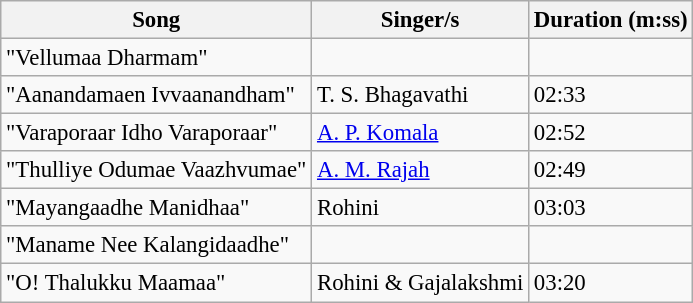<table class="wikitable" style="font-size:95%;">
<tr>
<th>Song</th>
<th>Singer/s</th>
<th>Duration (m:ss)</th>
</tr>
<tr>
<td>"Vellumaa Dharmam"</td>
<td></td>
<td></td>
</tr>
<tr>
<td>"Aanandamaen Ivvaanandham"</td>
<td>T. S. Bhagavathi</td>
<td>02:33</td>
</tr>
<tr>
<td>"Varaporaar Idho Varaporaar"</td>
<td><a href='#'>A. P. Komala</a></td>
<td>02:52</td>
</tr>
<tr>
<td>"Thulliye Odumae Vaazhvumae"</td>
<td><a href='#'>A. M. Rajah</a></td>
<td>02:49</td>
</tr>
<tr>
<td>"Mayangaadhe Manidhaa"</td>
<td>Rohini</td>
<td>03:03</td>
</tr>
<tr>
<td>"Maname Nee Kalangidaadhe"</td>
<td></td>
<td></td>
</tr>
<tr>
<td>"O! Thalukku Maamaa"</td>
<td>Rohini & Gajalakshmi</td>
<td>03:20</td>
</tr>
</table>
